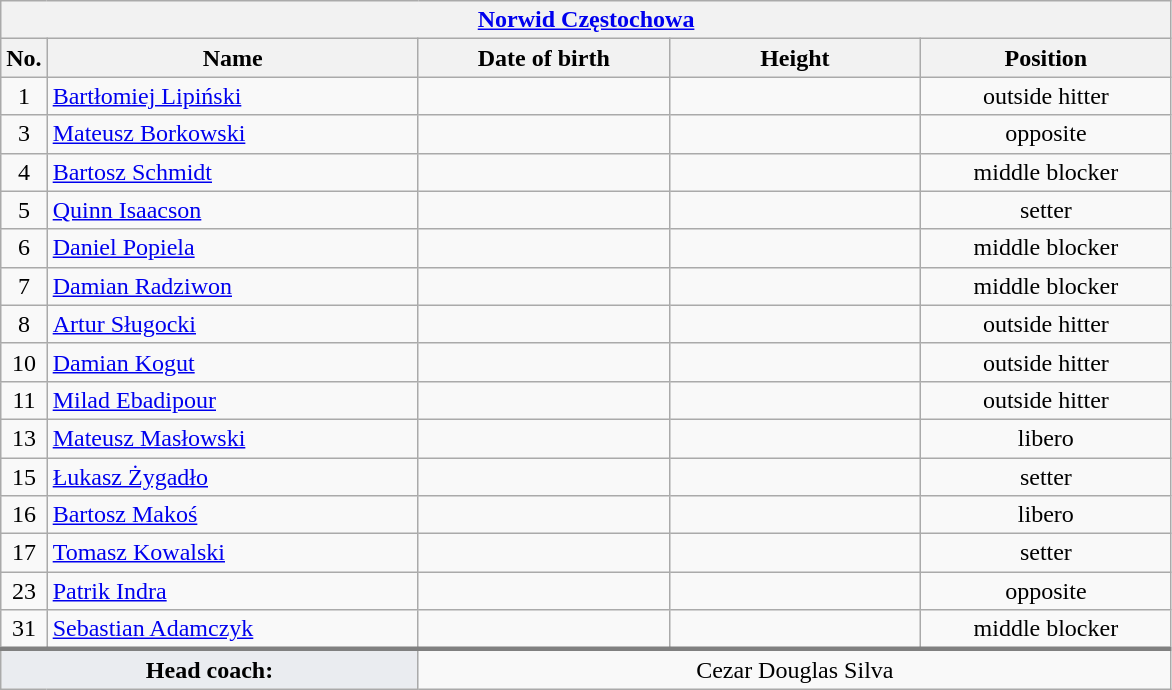<table class="wikitable collapsible collapsed" style="font-size:100%; text-align:center">
<tr>
<th colspan=5 style="width:30em"><a href='#'>Norwid Częstochowa</a></th>
</tr>
<tr>
<th>No.</th>
<th style="width:15em">Name</th>
<th style="width:10em">Date of birth</th>
<th style="width:10em">Height</th>
<th style="width:10em">Position</th>
</tr>
<tr>
<td>1</td>
<td align=left> <a href='#'>Bartłomiej Lipiński</a></td>
<td align=right></td>
<td></td>
<td>outside hitter</td>
</tr>
<tr>
<td>3</td>
<td align=left> <a href='#'>Mateusz Borkowski</a></td>
<td align=right></td>
<td></td>
<td>opposite</td>
</tr>
<tr>
<td>4</td>
<td align=left> <a href='#'>Bartosz Schmidt</a></td>
<td align=right></td>
<td></td>
<td>middle blocker</td>
</tr>
<tr>
<td>5</td>
<td align=left> <a href='#'>Quinn Isaacson</a></td>
<td align=right></td>
<td></td>
<td>setter</td>
</tr>
<tr>
<td>6</td>
<td align=left> <a href='#'>Daniel Popiela</a></td>
<td align=right></td>
<td></td>
<td>middle blocker</td>
</tr>
<tr>
<td>7</td>
<td align=left> <a href='#'>Damian Radziwon</a></td>
<td align=right></td>
<td></td>
<td>middle blocker</td>
</tr>
<tr>
<td>8</td>
<td align=left> <a href='#'>Artur Sługocki</a></td>
<td align=right></td>
<td></td>
<td>outside hitter</td>
</tr>
<tr>
<td>10</td>
<td align=left> <a href='#'>Damian Kogut</a></td>
<td align=right></td>
<td></td>
<td>outside hitter</td>
</tr>
<tr>
<td>11</td>
<td align=left> <a href='#'>Milad Ebadipour</a></td>
<td align=right></td>
<td></td>
<td>outside hitter</td>
</tr>
<tr>
<td>13</td>
<td align=left> <a href='#'>Mateusz Masłowski</a></td>
<td align=right></td>
<td></td>
<td>libero</td>
</tr>
<tr>
<td>15</td>
<td align=left> <a href='#'>Łukasz Żygadło</a></td>
<td align=right></td>
<td></td>
<td>setter</td>
</tr>
<tr>
<td>16</td>
<td align=left> <a href='#'>Bartosz Makoś</a></td>
<td align=right></td>
<td></td>
<td>libero</td>
</tr>
<tr>
<td>17</td>
<td align=left> <a href='#'>Tomasz Kowalski</a></td>
<td align=right></td>
<td></td>
<td>setter</td>
</tr>
<tr>
<td>23</td>
<td align=left> <a href='#'>Patrik Indra</a></td>
<td align=right></td>
<td></td>
<td>opposite</td>
</tr>
<tr>
<td>31</td>
<td align=left> <a href='#'>Sebastian Adamczyk</a></td>
<td align=right></td>
<td></td>
<td>middle blocker</td>
</tr>
<tr style="border-top: 3px solid grey">
<td colspan=2 style="background:#EAECF0"><strong>Head coach:</strong></td>
<td colspan=3> Cezar Douglas Silva</td>
</tr>
</table>
